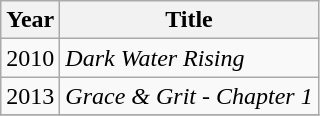<table class="wikitable">
<tr>
<th>Year</th>
<th>Title</th>
</tr>
<tr>
<td>2010</td>
<td><em>Dark Water Rising</em></td>
</tr>
<tr>
<td>2013</td>
<td><em>Grace & Grit - Chapter 1</em></td>
</tr>
<tr>
</tr>
</table>
